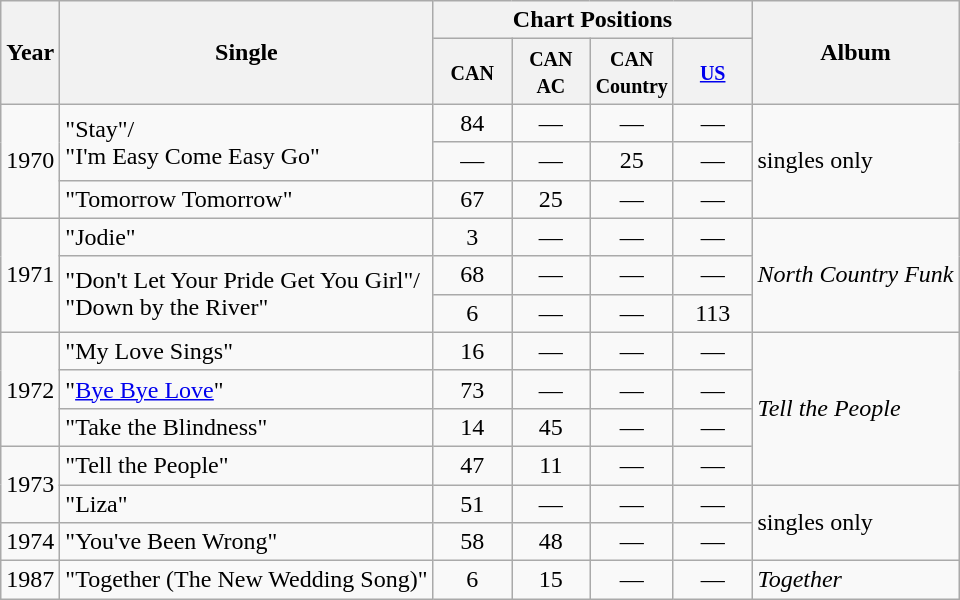<table class="wikitable">
<tr>
<th rowspan="2">Year</th>
<th rowspan="2">Single</th>
<th colspan="4">Chart Positions</th>
<th rowspan="2">Album</th>
</tr>
<tr>
<th style="width:45px;"><small>CAN</small></th>
<th style="width:45px;"><small>CAN AC</small></th>
<th style="width:45px;"><small>CAN Country</small></th>
<th style="width:45px;"><small><a href='#'>US</a></small><br></th>
</tr>
<tr>
<td rowspan="3">1970</td>
<td rowspan="2">"Stay"/ <br> "I'm Easy Come Easy Go"</td>
<td style="text-align:center;">84</td>
<td style="text-align:center;">—</td>
<td style="text-align:center;">—</td>
<td style="text-align:center;">—</td>
<td rowspan="3">singles only</td>
</tr>
<tr style="text-align:center;">
<td>—</td>
<td>—</td>
<td>25</td>
<td>—</td>
</tr>
<tr>
<td>"Tomorrow Tomorrow"</td>
<td style="text-align:center;">67</td>
<td style="text-align:center;">25</td>
<td style="text-align:center;">—</td>
<td style="text-align:center;">—</td>
</tr>
<tr>
<td rowspan="3">1971</td>
<td>"Jodie"</td>
<td style="text-align:center;">3</td>
<td style="text-align:center;">—</td>
<td style="text-align:center;">—</td>
<td style="text-align:center;">—</td>
<td rowspan="3"><em>North Country Funk</em></td>
</tr>
<tr>
<td rowspan="2">"Don't Let Your Pride Get You Girl"/ <br> "Down by the River"</td>
<td style="text-align:center;">68</td>
<td style="text-align:center;">—</td>
<td style="text-align:center;">—</td>
<td style="text-align:center;">—</td>
</tr>
<tr style="text-align:center;">
<td>6</td>
<td>—</td>
<td>—</td>
<td>113</td>
</tr>
<tr>
<td rowspan="3">1972</td>
<td>"My Love Sings"</td>
<td style="text-align:center;">16</td>
<td style="text-align:center;">—</td>
<td style="text-align:center;">—</td>
<td style="text-align:center;">—</td>
<td rowspan="4"><em>Tell the People</em></td>
</tr>
<tr>
<td>"<a href='#'>Bye Bye Love</a>"</td>
<td style="text-align:center;">73</td>
<td style="text-align:center;">—</td>
<td style="text-align:center;">—</td>
<td style="text-align:center;">—</td>
</tr>
<tr>
<td>"Take the Blindness"</td>
<td style="text-align:center;">14</td>
<td style="text-align:center;">45</td>
<td style="text-align:center;">—</td>
<td style="text-align:center;">—</td>
</tr>
<tr>
<td rowspan="2">1973</td>
<td>"Tell the People"</td>
<td style="text-align:center;">47</td>
<td style="text-align:center;">11</td>
<td style="text-align:center;">—</td>
<td style="text-align:center;">—</td>
</tr>
<tr>
<td>"Liza"</td>
<td style="text-align:center;">51</td>
<td style="text-align:center;">—</td>
<td style="text-align:center;">—</td>
<td style="text-align:center;">—</td>
<td rowspan="2">singles only</td>
</tr>
<tr>
<td>1974</td>
<td>"You've Been Wrong"</td>
<td style="text-align:center;">58</td>
<td style="text-align:center;">48</td>
<td style="text-align:center;">—</td>
<td style="text-align:center;">—</td>
</tr>
<tr>
<td>1987</td>
<td>"Together (The New Wedding Song)"</td>
<td style="text-align:center;">6</td>
<td style="text-align:center;">15</td>
<td style="text-align:center;">—</td>
<td style="text-align:center;">—</td>
<td><em>Together</em></td>
</tr>
</table>
